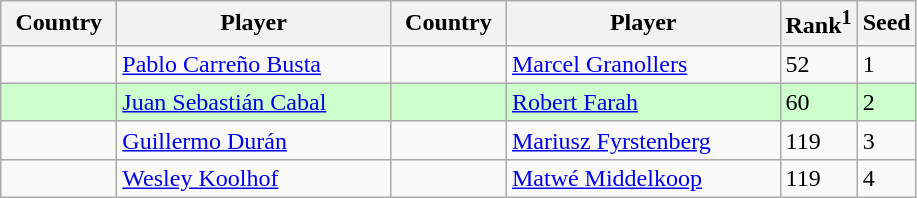<table class="sortable wikitable">
<tr>
<th width="70">Country</th>
<th width="175">Player</th>
<th width="70">Country</th>
<th width="175">Player</th>
<th>Rank<sup>1</sup></th>
<th>Seed</th>
</tr>
<tr>
<td></td>
<td><a href='#'>Pablo Carreño Busta</a></td>
<td></td>
<td><a href='#'>Marcel Granollers</a></td>
<td>52</td>
<td>1</td>
</tr>
<tr style="background:#cfc;">
<td></td>
<td><a href='#'>Juan Sebastián Cabal</a></td>
<td></td>
<td><a href='#'>Robert Farah</a></td>
<td>60</td>
<td>2</td>
</tr>
<tr>
<td></td>
<td><a href='#'>Guillermo Durán</a></td>
<td></td>
<td><a href='#'>Mariusz Fyrstenberg</a></td>
<td>119</td>
<td>3</td>
</tr>
<tr>
<td></td>
<td><a href='#'>Wesley Koolhof</a></td>
<td></td>
<td><a href='#'>Matwé Middelkoop</a></td>
<td>119</td>
<td>4</td>
</tr>
</table>
